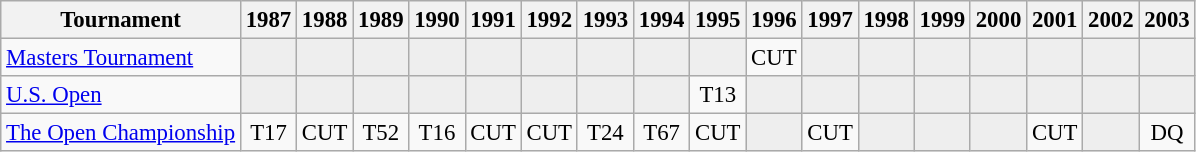<table class="wikitable" style="font-size:95%;text-align:center;">
<tr>
<th>Tournament</th>
<th>1987</th>
<th>1988</th>
<th>1989</th>
<th>1990</th>
<th>1991</th>
<th>1992</th>
<th>1993</th>
<th>1994</th>
<th>1995</th>
<th>1996</th>
<th>1997</th>
<th>1998</th>
<th>1999</th>
<th>2000</th>
<th>2001</th>
<th>2002</th>
<th>2003</th>
</tr>
<tr>
<td align=left><a href='#'>Masters Tournament</a></td>
<td style="background:#eeeeee;"></td>
<td style="background:#eeeeee;"></td>
<td style="background:#eeeeee;"></td>
<td style="background:#eeeeee;"></td>
<td style="background:#eeeeee;"></td>
<td style="background:#eeeeee;"></td>
<td style="background:#eeeeee;"></td>
<td style="background:#eeeeee;"></td>
<td style="background:#eeeeee;"></td>
<td>CUT</td>
<td style="background:#eeeeee;"></td>
<td style="background:#eeeeee;"></td>
<td style="background:#eeeeee;"></td>
<td style="background:#eeeeee;"></td>
<td style="background:#eeeeee;"></td>
<td style="background:#eeeeee;"></td>
<td style="background:#eeeeee;"></td>
</tr>
<tr>
<td align=left><a href='#'>U.S. Open</a></td>
<td style="background:#eeeeee;"></td>
<td style="background:#eeeeee;"></td>
<td style="background:#eeeeee;"></td>
<td style="background:#eeeeee;"></td>
<td style="background:#eeeeee;"></td>
<td style="background:#eeeeee;"></td>
<td style="background:#eeeeee;"></td>
<td style="background:#eeeeee;"></td>
<td>T13</td>
<td style="background:#eeeeee;"></td>
<td style="background:#eeeeee;"></td>
<td style="background:#eeeeee;"></td>
<td style="background:#eeeeee;"></td>
<td style="background:#eeeeee;"></td>
<td style="background:#eeeeee;"></td>
<td style="background:#eeeeee;"></td>
<td style="background:#eeeeee;"></td>
</tr>
<tr>
<td align=left><a href='#'>The Open Championship</a></td>
<td>T17</td>
<td>CUT</td>
<td>T52</td>
<td>T16</td>
<td>CUT</td>
<td>CUT</td>
<td>T24</td>
<td>T67</td>
<td>CUT</td>
<td style="background:#eeeeee;"></td>
<td>CUT</td>
<td style="background:#eeeeee;"></td>
<td style="background:#eeeeee;"></td>
<td style="background:#eeeeee;"></td>
<td>CUT</td>
<td style="background:#eeeeee;"></td>
<td>DQ</td>
</tr>
</table>
